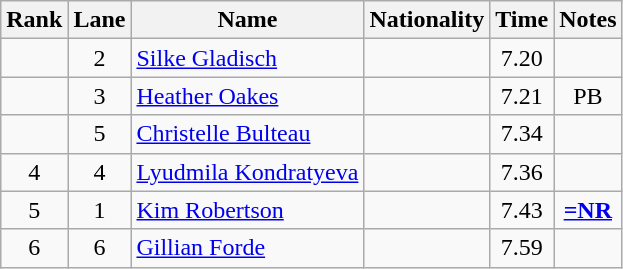<table class="wikitable sortable" style="text-align:center">
<tr>
<th>Rank</th>
<th>Lane</th>
<th>Name</th>
<th>Nationality</th>
<th>Time</th>
<th>Notes</th>
</tr>
<tr>
<td></td>
<td>2</td>
<td align="left"><a href='#'>Silke Gladisch</a></td>
<td align=left></td>
<td>7.20</td>
<td></td>
</tr>
<tr>
<td></td>
<td>3</td>
<td align="left"><a href='#'>Heather Oakes</a></td>
<td align=left></td>
<td>7.21</td>
<td>PB</td>
</tr>
<tr>
<td></td>
<td>5</td>
<td align="left"><a href='#'>Christelle Bulteau</a></td>
<td align=left></td>
<td>7.34</td>
<td></td>
</tr>
<tr>
<td>4</td>
<td>4</td>
<td align="left"><a href='#'>Lyudmila Kondratyeva</a></td>
<td align=left></td>
<td>7.36</td>
<td></td>
</tr>
<tr>
<td>5</td>
<td>1</td>
<td align="left"><a href='#'>Kim Robertson</a></td>
<td align=left></td>
<td>7.43</td>
<td><strong><a href='#'>=NR</a></strong></td>
</tr>
<tr>
<td>6</td>
<td>6</td>
<td align="left"><a href='#'>Gillian Forde</a></td>
<td align=left></td>
<td>7.59</td>
<td></td>
</tr>
</table>
